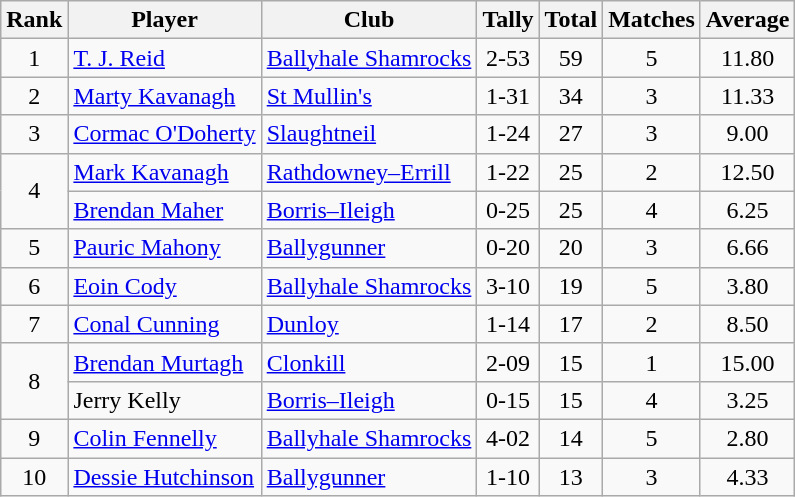<table class="wikitable">
<tr>
<th>Rank</th>
<th>Player</th>
<th>Club</th>
<th>Tally</th>
<th>Total</th>
<th>Matches</th>
<th>Average</th>
</tr>
<tr>
<td rowspan="1" style="text-align:center;">1</td>
<td><a href='#'>T. J. Reid</a></td>
<td><a href='#'>Ballyhale Shamrocks</a></td>
<td align=center>2-53</td>
<td align=center>59</td>
<td align=center>5</td>
<td align=center>11.80</td>
</tr>
<tr>
<td rowspan="1" style="text-align:center;">2</td>
<td><a href='#'>Marty Kavanagh</a></td>
<td><a href='#'>St Mullin's</a></td>
<td align=center>1-31</td>
<td align=center>34</td>
<td align=center>3</td>
<td align=center>11.33</td>
</tr>
<tr>
<td rowspan="1" style="text-align:center;">3</td>
<td><a href='#'>Cormac O'Doherty</a></td>
<td><a href='#'>Slaughtneil</a></td>
<td align=center>1-24</td>
<td align=center>27</td>
<td align=center>3</td>
<td align=center>9.00</td>
</tr>
<tr>
<td rowspan="2" style="text-align:center;">4</td>
<td><a href='#'>Mark Kavanagh</a></td>
<td><a href='#'>Rathdowney–Errill</a></td>
<td align=center>1-22</td>
<td align=center>25</td>
<td align=center>2</td>
<td align=center>12.50</td>
</tr>
<tr>
<td><a href='#'>Brendan Maher</a></td>
<td><a href='#'>Borris–Ileigh</a></td>
<td align=center>0-25</td>
<td align=center>25</td>
<td align=center>4</td>
<td align=center>6.25</td>
</tr>
<tr>
<td rowspan="1" style="text-align:center;">5</td>
<td><a href='#'>Pauric Mahony</a></td>
<td><a href='#'>Ballygunner</a></td>
<td align=center>0-20</td>
<td align=center>20</td>
<td align=center>3</td>
<td align=center>6.66</td>
</tr>
<tr>
<td rowspan="1" style="text-align:center;">6</td>
<td><a href='#'>Eoin Cody</a></td>
<td><a href='#'>Ballyhale Shamrocks</a></td>
<td align=center>3-10</td>
<td align=center>19</td>
<td align=center>5</td>
<td align=center>3.80</td>
</tr>
<tr>
<td rowspan="1" style="text-align:center;">7</td>
<td><a href='#'>Conal Cunning</a></td>
<td><a href='#'>Dunloy</a></td>
<td align=center>1-14</td>
<td align=center>17</td>
<td align=center>2</td>
<td align=center>8.50</td>
</tr>
<tr>
<td rowspan="2" style="text-align:center;">8</td>
<td><a href='#'>Brendan Murtagh</a></td>
<td><a href='#'>Clonkill</a></td>
<td align=center>2-09</td>
<td align=center>15</td>
<td align=center>1</td>
<td align=center>15.00</td>
</tr>
<tr>
<td>Jerry Kelly</td>
<td><a href='#'>Borris–Ileigh</a></td>
<td align=center>0-15</td>
<td align=center>15</td>
<td align=center>4</td>
<td align=center>3.25</td>
</tr>
<tr>
<td rowspan="1" style="text-align:center;">9</td>
<td><a href='#'>Colin Fennelly</a></td>
<td><a href='#'>Ballyhale Shamrocks</a></td>
<td align=center>4-02</td>
<td align=center>14</td>
<td align=center>5</td>
<td align=center>2.80</td>
</tr>
<tr>
<td rowspan="1" style="text-align:center;">10</td>
<td><a href='#'>Dessie Hutchinson</a></td>
<td><a href='#'>Ballygunner</a></td>
<td align=center>1-10</td>
<td align=center>13</td>
<td align=center>3</td>
<td align=center>4.33</td>
</tr>
</table>
